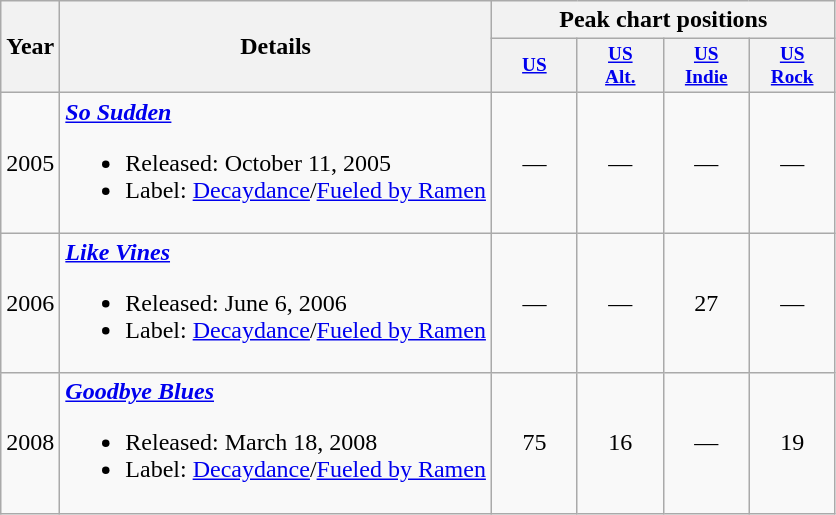<table class="wikitable">
<tr>
<th rowspan="2">Year</th>
<th rowspan="2">Details</th>
<th colspan="4">Peak chart positions</th>
</tr>
<tr>
<th style="width:4em;font-size:80%;"><a href='#'>US</a><br></th>
<th style="width:4em;font-size:80%;"><a href='#'>US<br>Alt.</a><br></th>
<th style="width:4em;font-size:80%;"><a href='#'>US<br>Indie</a><br></th>
<th style="width:4em;font-size:80%;"><a href='#'>US<br>Rock</a><br></th>
</tr>
<tr>
<td style="text-align:center;">2005</td>
<td><strong><em><a href='#'>So Sudden</a></em></strong><br><ul><li>Released: October 11, 2005</li><li>Label: <a href='#'>Decaydance</a>/<a href='#'>Fueled by Ramen</a></li></ul></td>
<td style="text-align:center;">—</td>
<td style="text-align:center;">—</td>
<td style="text-align:center;">—</td>
<td style="text-align:center;">—</td>
</tr>
<tr>
<td style="text-align:center;">2006</td>
<td><strong><em><a href='#'>Like Vines</a></em></strong><br><ul><li>Released: June 6, 2006</li><li>Label: <a href='#'>Decaydance</a>/<a href='#'>Fueled by Ramen</a></li></ul></td>
<td style="text-align:center;">—</td>
<td style="text-align:center;">—</td>
<td style="text-align:center;">27</td>
<td style="text-align:center;">—</td>
</tr>
<tr>
<td style="text-align:center;">2008</td>
<td><strong><em><a href='#'>Goodbye Blues</a></em></strong><br><ul><li>Released: March 18, 2008</li><li>Label: <a href='#'>Decaydance</a>/<a href='#'>Fueled by Ramen</a></li></ul></td>
<td style="text-align:center;">75</td>
<td style="text-align:center;">16</td>
<td style="text-align:center;">—</td>
<td style="text-align:center;">19</td>
</tr>
</table>
